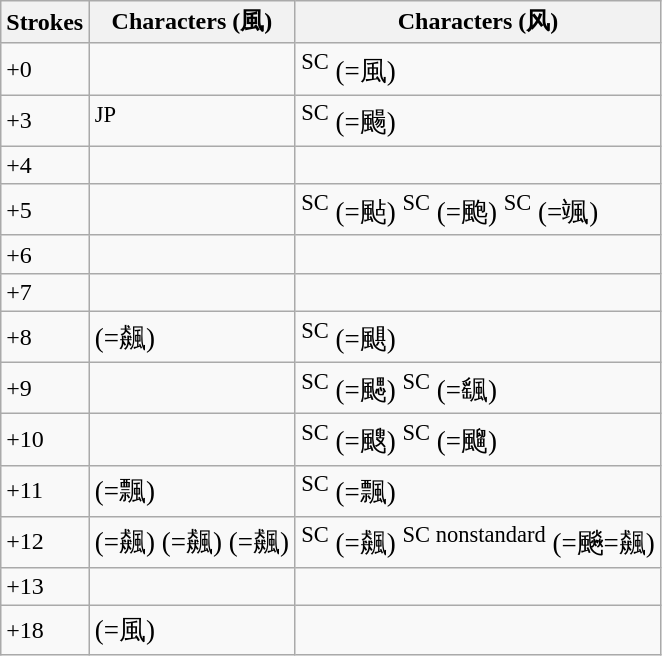<table class="wikitable">
<tr>
<th>Strokes</th>
<th>Characters (風)</th>
<th>Characters (风)</th>
</tr>
<tr>
<td>+0</td>
<td style="font-size: large;" lang="zh-Hant"></td>
<td style="font-size: large;" lang="zh-Hans"><sup>SC</sup> (=風)</td>
</tr>
<tr>
<td>+3</td>
<td style="font-size: large;" lang="zh-Hant"> <sup>JP</sup></td>
<td style="font-size: large;" lang="zh-Hans"><sup>SC</sup> (=颺)</td>
</tr>
<tr>
<td>+4</td>
<td style="font-size: large;" lang="zh-Hant"> </td>
<td style="font-size: large;" lang="zh-Hans"></td>
</tr>
<tr>
<td>+5</td>
<td style="font-size: large;" lang="zh-Hant">    </td>
<td style="font-size: large;" lang="zh-Hans"><sup>SC</sup> (=颭) <sup>SC</sup> (=颮) <sup>SC</sup> (=颯)</td>
</tr>
<tr>
<td>+6</td>
<td style="font-size: large;" lang="zh-Hant"> </td>
<td style="font-size: large;" lang="zh-Hans"></td>
</tr>
<tr>
<td>+7</td>
<td style="font-size: large;" lang="zh-Hant"> </td>
<td style="font-size: large;" lang="zh-Hans"></td>
</tr>
<tr>
<td>+8</td>
<td style="font-size: large;" lang="zh-Hant">  (=飆)</td>
<td style="font-size: large;" lang="zh-Hans"><sup>SC</sup> (=颶)</td>
</tr>
<tr>
<td>+9</td>
<td style="font-size: large;" lang="zh-Hant">  </td>
<td style="font-size: large;" lang="zh-Hans"><sup>SC</sup> (=颸) <sup>SC</sup> (=颻)</td>
</tr>
<tr>
<td>+10</td>
<td style="font-size: large;" lang="zh-Hant">     </td>
<td style="font-size: large;" lang="zh-Hans"><sup>SC</sup> (=颼) <sup>SC</sup> (=飀)</td>
</tr>
<tr>
<td>+11</td>
<td style="font-size: large;" lang="zh-Hant">   (=飄) </td>
<td style="font-size: large;" lang="zh-Hans"><sup>SC</sup> (=飄)</td>
</tr>
<tr>
<td>+12</td>
<td style="font-size: large;" lang="zh-Hant">   (=飆)  (=飆)   (=飆)</td>
<td style="font-size: large;" lang="zh-Hans"><sup>SC</sup> (=飆) <sup>SC nonstandard</sup> (=飈=飆)</td>
</tr>
<tr>
<td>+13</td>
<td style="font-size: large;" lang="zh-Hant"></td>
<td style="font-size: large;" lang="zh-Hans"></td>
</tr>
<tr>
<td>+18</td>
<td style="font-size: large;" lang="zh-Hant"> (=風) </td>
<td style="font-size: large;" lang="zh-Hans"></td>
</tr>
</table>
